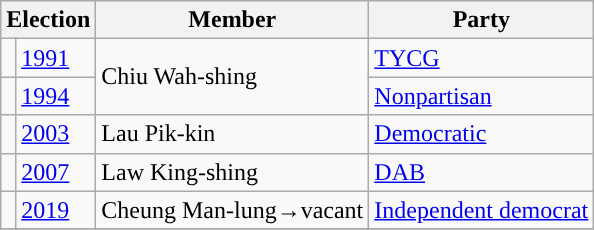<table class="wikitable">
<tr>
<th colspan="2">Election</th>
<th>Member</th>
<th>Party</th>
</tr>
<tr>
<td style="color:inherit;background:"></td>
<td><a href='#'>1991</a></td>
<td rowspan=2>Chiu Wah-shing</td>
<td><a href='#'>TYCG</a></td>
</tr>
<tr>
<td style="color:inherit;background:"></td>
<td><a href='#'>1994</a></td>
<td><a href='#'>Nonpartisan</a></td>
</tr>
<tr>
<td style="color:inherit;background:"></td>
<td><a href='#'>2003</a></td>
<td>Lau Pik-kin</td>
<td><a href='#'>Democratic</a></td>
</tr>
<tr>
<td style="color:inherit;background:"></td>
<td><a href='#'>2007</a></td>
<td>Law King-shing</td>
<td><a href='#'>DAB</a></td>
</tr>
<tr>
<td style="color:inherit;background:"></td>
<td><a href='#'>2019</a></td>
<td>Cheung Man-lung→vacant</td>
<td><a href='#'>Independent democrat</a></td>
</tr>
<tr>
</tr>
</table>
